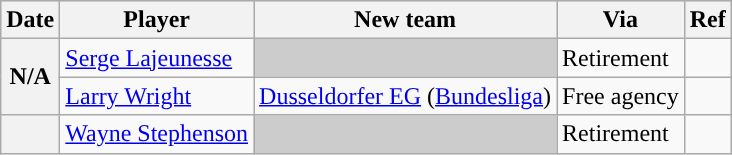<table class="wikitable plainrowheaders">
<tr style="background:#ddd; text-align:center;">
<th>Date</th>
<th>Player</th>
<th>New team</th>
<th>Via</th>
<th>Ref</th>
</tr>
<tr>
<th scope="row" rowspan="2">N/A</th>
<td><a href='#'>Serge Lajeunesse</a></td>
<td style="background:#ccc"></td>
<td>Retirement</td>
<td></td>
</tr>
<tr>
<td><a href='#'>Larry Wright</a></td>
<td><a href='#'>Dusseldorfer EG</a> (<a href='#'>Bundesliga</a>)</td>
<td>Free agency</td>
<td></td>
</tr>
<tr>
<th scope="row"></th>
<td><a href='#'>Wayne Stephenson</a></td>
<td style="background:#ccc"></td>
<td>Retirement</td>
<td></td>
</tr>
</table>
